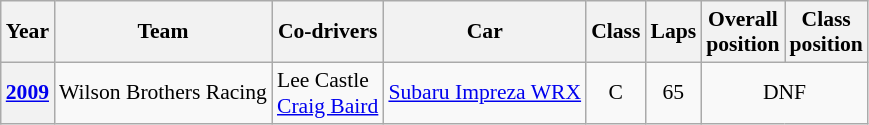<table class="wikitable" style="font-size:90%">
<tr>
<th>Year</th>
<th>Team</th>
<th>Co-drivers</th>
<th>Car</th>
<th>Class</th>
<th>Laps</th>
<th>Overall<br>position</th>
<th>Class<br>position</th>
</tr>
<tr align="center">
<th><a href='#'>2009</a></th>
<td align="left" nowrap> Wilson Brothers Racing</td>
<td align="left" nowrap> Lee Castle<br> <a href='#'>Craig Baird</a></td>
<td align="left" nowrap><a href='#'>Subaru Impreza WRX</a></td>
<td>C</td>
<td>65</td>
<td colspan=2>DNF</td>
</tr>
</table>
